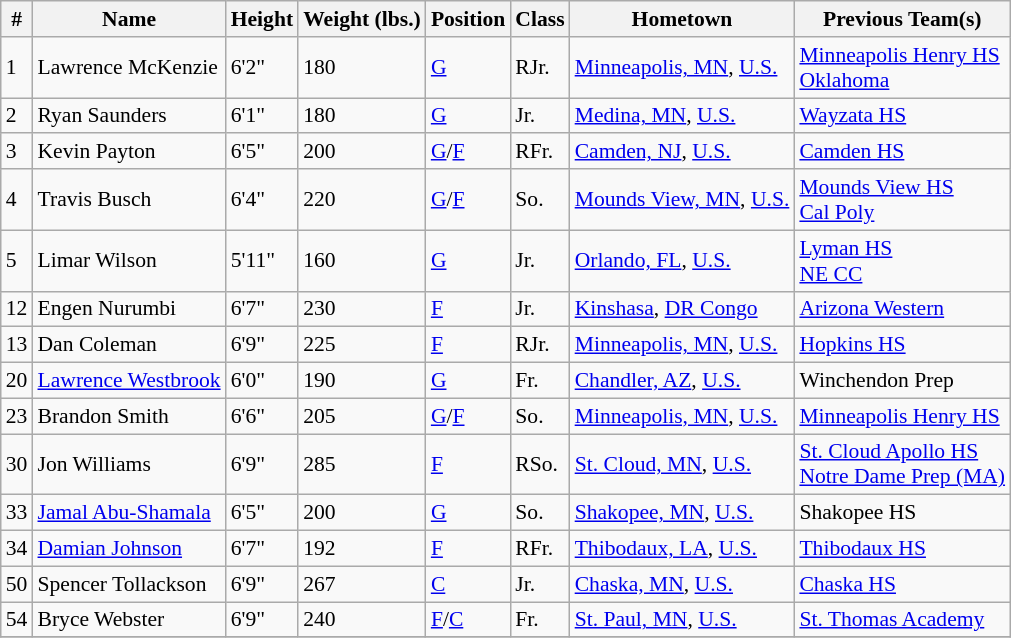<table class="wikitable" style="font-size: 90%">
<tr>
<th>#</th>
<th>Name</th>
<th>Height</th>
<th>Weight (lbs.)</th>
<th>Position</th>
<th>Class</th>
<th>Hometown</th>
<th>Previous Team(s)</th>
</tr>
<tr>
<td>1</td>
<td>Lawrence McKenzie</td>
<td>6'2"</td>
<td>180</td>
<td><a href='#'>G</a></td>
<td>RJr.</td>
<td><a href='#'>Minneapolis, MN</a>, <a href='#'>U.S.</a></td>
<td><a href='#'>Minneapolis Henry HS</a><br><a href='#'>Oklahoma</a></td>
</tr>
<tr>
<td>2</td>
<td>Ryan Saunders</td>
<td>6'1"</td>
<td>180</td>
<td><a href='#'>G</a></td>
<td>Jr.</td>
<td><a href='#'>Medina, MN</a>, <a href='#'>U.S.</a></td>
<td><a href='#'>Wayzata HS</a></td>
</tr>
<tr>
<td>3</td>
<td>Kevin Payton</td>
<td>6'5"</td>
<td>200</td>
<td><a href='#'>G</a>/<a href='#'>F</a></td>
<td>RFr.</td>
<td><a href='#'>Camden, NJ</a>, <a href='#'>U.S.</a></td>
<td><a href='#'>Camden HS</a></td>
</tr>
<tr>
<td>4</td>
<td>Travis Busch</td>
<td>6'4"</td>
<td>220</td>
<td><a href='#'>G</a>/<a href='#'>F</a></td>
<td>So.</td>
<td><a href='#'>Mounds View, MN</a>, <a href='#'>U.S.</a></td>
<td><a href='#'>Mounds View HS</a><br><a href='#'>Cal Poly</a></td>
</tr>
<tr>
<td>5</td>
<td>Limar Wilson</td>
<td>5'11"</td>
<td>160</td>
<td><a href='#'>G</a></td>
<td>Jr.</td>
<td><a href='#'>Orlando, FL</a>, <a href='#'>U.S.</a></td>
<td><a href='#'>Lyman HS</a><br><a href='#'>NE CC</a></td>
</tr>
<tr>
<td>12</td>
<td>Engen Nurumbi</td>
<td>6'7"</td>
<td>230</td>
<td><a href='#'>F</a></td>
<td>Jr.</td>
<td><a href='#'>Kinshasa</a>, <a href='#'>DR Congo</a></td>
<td><a href='#'>Arizona Western</a></td>
</tr>
<tr>
<td>13</td>
<td>Dan Coleman</td>
<td>6'9"</td>
<td>225</td>
<td><a href='#'>F</a></td>
<td>RJr.</td>
<td><a href='#'>Minneapolis, MN</a>, <a href='#'>U.S.</a></td>
<td><a href='#'>Hopkins HS</a></td>
</tr>
<tr>
<td>20</td>
<td><a href='#'>Lawrence Westbrook</a></td>
<td>6'0"</td>
<td>190</td>
<td><a href='#'>G</a></td>
<td>Fr.</td>
<td><a href='#'>Chandler, AZ</a>, <a href='#'>U.S.</a></td>
<td>Winchendon Prep</td>
</tr>
<tr>
<td>23</td>
<td>Brandon Smith</td>
<td>6'6"</td>
<td>205</td>
<td><a href='#'>G</a>/<a href='#'>F</a></td>
<td>So.</td>
<td><a href='#'>Minneapolis, MN</a>, <a href='#'>U.S.</a></td>
<td><a href='#'>Minneapolis Henry HS</a></td>
</tr>
<tr>
<td>30</td>
<td>Jon Williams</td>
<td>6'9"</td>
<td>285</td>
<td><a href='#'>F</a></td>
<td>RSo.</td>
<td><a href='#'>St. Cloud, MN</a>, <a href='#'>U.S.</a></td>
<td><a href='#'>St. Cloud Apollo HS</a><br><a href='#'>Notre Dame Prep (MA)</a></td>
</tr>
<tr>
<td>33</td>
<td><a href='#'>Jamal Abu-Shamala</a></td>
<td>6'5"</td>
<td>200</td>
<td><a href='#'>G</a></td>
<td>So.</td>
<td><a href='#'>Shakopee, MN</a>, <a href='#'>U.S.</a></td>
<td>Shakopee HS</td>
</tr>
<tr>
<td>34</td>
<td><a href='#'>Damian Johnson</a></td>
<td>6'7"</td>
<td>192</td>
<td><a href='#'>F</a></td>
<td>RFr.</td>
<td><a href='#'>Thibodaux, LA</a>, <a href='#'>U.S.</a></td>
<td><a href='#'>Thibodaux HS</a></td>
</tr>
<tr>
<td>50</td>
<td>Spencer Tollackson</td>
<td>6'9"</td>
<td>267</td>
<td><a href='#'>C</a></td>
<td>Jr.</td>
<td><a href='#'>Chaska, MN</a>, <a href='#'>U.S.</a></td>
<td><a href='#'>Chaska HS</a></td>
</tr>
<tr>
<td>54</td>
<td>Bryce Webster</td>
<td>6'9"</td>
<td>240</td>
<td><a href='#'>F</a>/<a href='#'>C</a></td>
<td>Fr.</td>
<td><a href='#'>St. Paul, MN</a>, <a href='#'>U.S.</a></td>
<td><a href='#'>St. Thomas Academy</a></td>
</tr>
<tr>
</tr>
</table>
